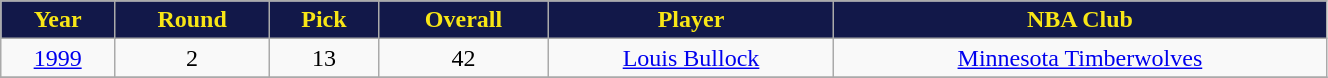<table class="wikitable" width="70%">
<tr align="center"  style="background:#121849;color:#F8E616;">
<td><strong>Year</strong></td>
<td><strong>Round</strong></td>
<td><strong>Pick</strong></td>
<td><strong>Overall</strong></td>
<td><strong>Player</strong></td>
<td><strong>NBA Club</strong></td>
</tr>
<tr align="center" bgcolor="">
<td><a href='#'>1999</a></td>
<td>2</td>
<td>13</td>
<td>42</td>
<td><a href='#'>Louis Bullock</a></td>
<td><a href='#'>Minnesota Timberwolves</a></td>
</tr>
<tr align="center" bgcolor="">
</tr>
</table>
